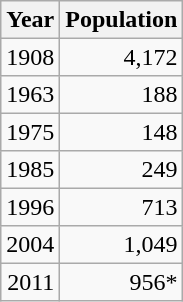<table class="wikitable" style="line-height:1.1em;">
<tr>
<th>Year</th>
<th>Population</th>
</tr>
<tr align="right">
<td>1908</td>
<td>4,172</td>
</tr>
<tr align="right">
<td>1963</td>
<td>188</td>
</tr>
<tr align="right">
<td>1975</td>
<td>148</td>
</tr>
<tr align="right">
<td>1985</td>
<td>249</td>
</tr>
<tr align="right">
<td>1996</td>
<td>713</td>
</tr>
<tr align="right">
<td>2004</td>
<td>1,049</td>
</tr>
<tr align="right">
<td>2011</td>
<td>956*</td>
</tr>
</table>
